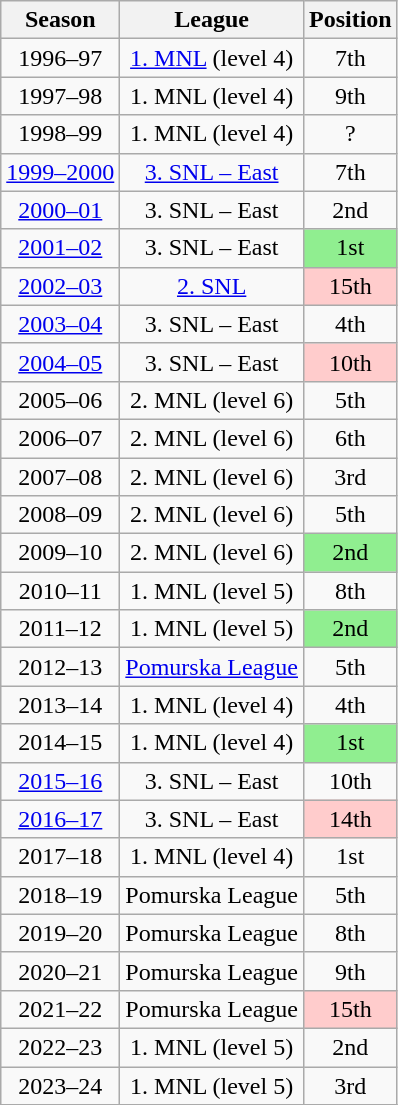<table class="wikitable" style="text-align: center">
<tr>
<th>Season</th>
<th>League</th>
<th>Position</th>
</tr>
<tr>
<td>1996–97</td>
<td><a href='#'>1. MNL</a> (level 4)</td>
<td>7th</td>
</tr>
<tr>
<td>1997–98</td>
<td>1. MNL (level 4)</td>
<td>9th</td>
</tr>
<tr>
<td>1998–99</td>
<td>1. MNL (level 4)</td>
<td>?</td>
</tr>
<tr>
<td><a href='#'>1999–2000</a></td>
<td><a href='#'>3. SNL – East</a></td>
<td>7th</td>
</tr>
<tr>
<td><a href='#'>2000–01</a></td>
<td>3. SNL – East</td>
<td>2nd</td>
</tr>
<tr>
<td><a href='#'>2001–02</a></td>
<td>3. SNL – East</td>
<td style="background: #90EE90;">1st</td>
</tr>
<tr>
<td><a href='#'>2002–03</a></td>
<td><a href='#'>2. SNL</a></td>
<td style="background: #FFCCCC;">15th</td>
</tr>
<tr>
<td><a href='#'>2003–04</a></td>
<td>3. SNL – East</td>
<td>4th</td>
</tr>
<tr>
<td><a href='#'>2004–05</a></td>
<td>3. SNL – East</td>
<td style="background: #FFCCCC;">10th</td>
</tr>
<tr>
<td>2005–06</td>
<td>2. MNL (level 6)</td>
<td>5th</td>
</tr>
<tr>
<td>2006–07</td>
<td>2. MNL (level 6)</td>
<td>6th</td>
</tr>
<tr>
<td>2007–08</td>
<td>2. MNL (level 6)</td>
<td>3rd</td>
</tr>
<tr>
<td>2008–09</td>
<td>2. MNL (level 6)</td>
<td>5th</td>
</tr>
<tr>
<td>2009–10</td>
<td>2. MNL (level 6)</td>
<td style="background: #90EE90;">2nd</td>
</tr>
<tr>
<td>2010–11</td>
<td>1. MNL (level 5)</td>
<td>8th</td>
</tr>
<tr>
<td>2011–12</td>
<td>1. MNL (level 5)</td>
<td style="background: #90EE90;">2nd</td>
</tr>
<tr>
<td>2012–13</td>
<td><a href='#'>Pomurska League</a></td>
<td>5th</td>
</tr>
<tr>
<td>2013–14</td>
<td>1. MNL (level 4)</td>
<td>4th</td>
</tr>
<tr>
<td>2014–15</td>
<td>1. MNL (level 4)</td>
<td style="background: #90EE90;">1st</td>
</tr>
<tr>
<td><a href='#'>2015–16</a></td>
<td>3. SNL – East</td>
<td>10th</td>
</tr>
<tr>
<td><a href='#'>2016–17</a></td>
<td>3. SNL – East</td>
<td style="background: #FFCCCC;">14th</td>
</tr>
<tr>
<td>2017–18</td>
<td>1. MNL (level 4)</td>
<td>1st</td>
</tr>
<tr>
<td>2018–19</td>
<td>Pomurska League</td>
<td>5th</td>
</tr>
<tr>
<td>2019–20</td>
<td>Pomurska League</td>
<td>8th</td>
</tr>
<tr>
<td>2020–21</td>
<td>Pomurska League</td>
<td>9th</td>
</tr>
<tr>
<td>2021–22</td>
<td>Pomurska League</td>
<td style="background: #FFCCCC;">15th</td>
</tr>
<tr>
<td>2022–23</td>
<td>1. MNL (level 5)</td>
<td>2nd</td>
</tr>
<tr>
<td>2023–24</td>
<td>1. MNL (level 5)</td>
<td>3rd</td>
</tr>
<tr>
</tr>
</table>
